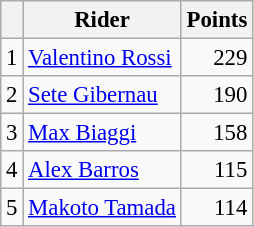<table class="wikitable" style="font-size: 95%;">
<tr>
<th></th>
<th>Rider</th>
<th>Points</th>
</tr>
<tr>
<td align=center>1</td>
<td> <a href='#'>Valentino Rossi</a></td>
<td align=right>229</td>
</tr>
<tr>
<td align=center>2</td>
<td> <a href='#'>Sete Gibernau</a></td>
<td align=right>190</td>
</tr>
<tr>
<td align=center>3</td>
<td> <a href='#'>Max Biaggi</a></td>
<td align=right>158</td>
</tr>
<tr>
<td align=center>4</td>
<td> <a href='#'>Alex Barros</a></td>
<td align=right>115</td>
</tr>
<tr>
<td align=center>5</td>
<td> <a href='#'>Makoto Tamada</a></td>
<td align=right>114</td>
</tr>
</table>
